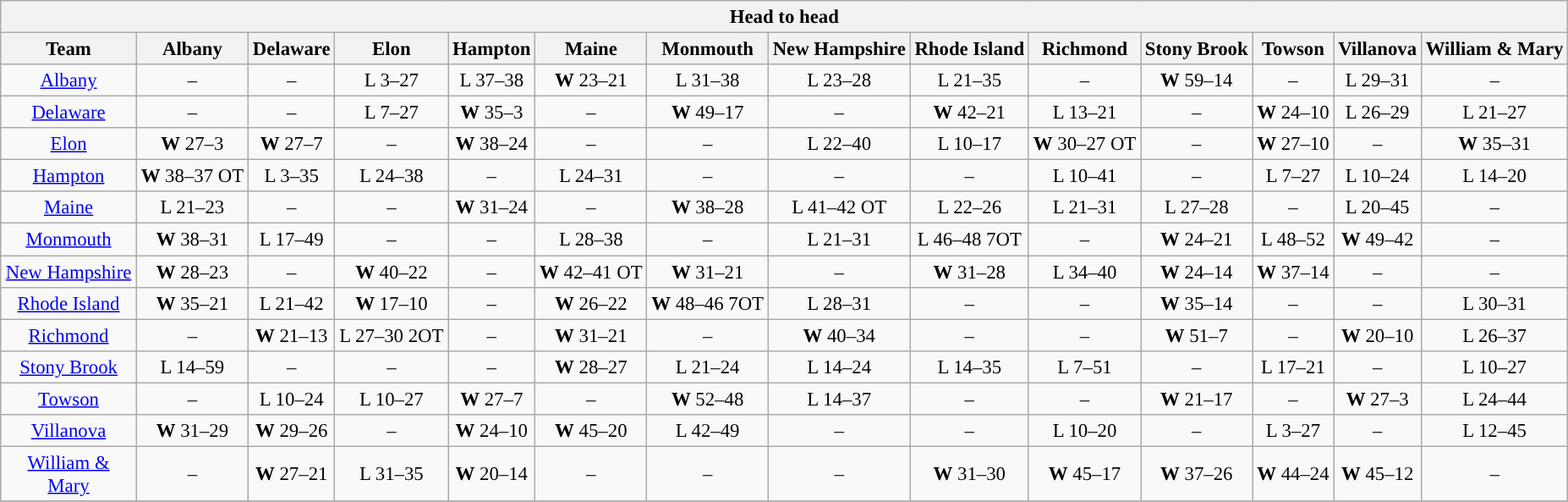<table class="wikitable" style="font-size:95%; text-align:center;">
<tr>
<th colspan="17">Head to head</th>
</tr>
<tr>
<th style="width:100px;">Team</th>
<th>Albany</th>
<th>Delaware</th>
<th>Elon</th>
<th>Hampton</th>
<th>Maine</th>
<th>Monmouth</th>
<th>New Hampshire</th>
<th>Rhode Island</th>
<th>Richmond</th>
<th>Stony Brook</th>
<th>Towson</th>
<th>Villanova</th>
<th>William & Mary</th>
</tr>
<tr>
<td><a href='#'>Albany</a></td>
<td>–</td>
<td>–</td>
<td>L 3–27</td>
<td>L 37–38</td>
<td><strong>W</strong> 23–21</td>
<td>L 31–38</td>
<td>L 23–28</td>
<td>L 21–35</td>
<td>–</td>
<td><strong>W</strong> 59–14</td>
<td>–</td>
<td>L 29–31</td>
<td>–</td>
</tr>
<tr>
<td><a href='#'>Delaware</a></td>
<td>–</td>
<td>–</td>
<td>L 7–27</td>
<td><strong>W</strong> 35–3</td>
<td>–</td>
<td><strong>W</strong> 49–17</td>
<td>–</td>
<td><strong>W</strong> 42–21</td>
<td>L 13–21</td>
<td>–</td>
<td><strong>W</strong> 24–10</td>
<td>L 26–29</td>
<td>L 21–27</td>
</tr>
<tr>
<td><a href='#'>Elon</a></td>
<td><strong>W</strong> 27–3</td>
<td><strong>W</strong> 27–7</td>
<td>–</td>
<td><strong>W</strong> 38–24</td>
<td>–</td>
<td>–</td>
<td>L 22–40</td>
<td>L 10–17</td>
<td><strong>W</strong> 30–27 OT</td>
<td>–</td>
<td><strong>W</strong> 27–10</td>
<td>–</td>
<td><strong>W</strong> 35–31</td>
</tr>
<tr>
<td><a href='#'>Hampton</a></td>
<td><strong>W</strong> 38–37 OT</td>
<td>L 3–35</td>
<td>L 24–38</td>
<td>–</td>
<td>L 24–31</td>
<td>–</td>
<td>–</td>
<td>–</td>
<td>L 10–41</td>
<td>–</td>
<td>L 7–27</td>
<td>L 10–24</td>
<td>L 14–20</td>
</tr>
<tr>
<td><a href='#'>Maine</a></td>
<td>L 21–23</td>
<td>–</td>
<td>–</td>
<td><strong>W</strong> 31–24</td>
<td>–</td>
<td><strong>W</strong> 38–28</td>
<td>L 41–42 OT</td>
<td>L 22–26</td>
<td>L 21–31</td>
<td>L 27–28</td>
<td>–</td>
<td>L 20–45</td>
<td>–</td>
</tr>
<tr>
<td><a href='#'>Monmouth</a></td>
<td><strong>W</strong> 38–31</td>
<td>L 17–49</td>
<td>–</td>
<td>–</td>
<td>L 28–38</td>
<td>–</td>
<td>L 21–31</td>
<td>L 46–48 7OT</td>
<td>–</td>
<td><strong>W</strong> 24–21</td>
<td>L 48–52</td>
<td><strong>W</strong> 49–42</td>
<td>–</td>
</tr>
<tr>
<td><a href='#'>New Hampshire</a></td>
<td><strong>W</strong> 28–23</td>
<td>–</td>
<td><strong>W</strong> 40–22</td>
<td>–</td>
<td><strong>W</strong> 42–41 OT</td>
<td><strong>W</strong> 31–21</td>
<td>–</td>
<td><strong>W</strong> 31–28</td>
<td>L 34–40</td>
<td><strong>W</strong> 24–14</td>
<td><strong>W</strong> 37–14</td>
<td>–</td>
<td>–</td>
</tr>
<tr>
<td><a href='#'>Rhode Island</a></td>
<td><strong>W</strong> 35–21</td>
<td>L 21–42</td>
<td><strong>W</strong> 17–10</td>
<td>–</td>
<td><strong>W</strong> 26–22</td>
<td><strong>W</strong> 48–46 7OT</td>
<td>L 28–31</td>
<td>–</td>
<td>–</td>
<td><strong>W</strong> 35–14</td>
<td>–</td>
<td>–</td>
<td>L 30–31</td>
</tr>
<tr>
<td><a href='#'>Richmond</a></td>
<td>–</td>
<td><strong>W</strong> 21–13</td>
<td>L 27–30 2OT</td>
<td>–</td>
<td><strong>W</strong> 31–21</td>
<td>–</td>
<td><strong>W</strong> 40–34</td>
<td>–</td>
<td>–</td>
<td><strong>W</strong> 51–7</td>
<td>–</td>
<td><strong>W</strong> 20–10</td>
<td>L 26–37</td>
</tr>
<tr>
<td><a href='#'>Stony Brook</a></td>
<td>L 14–59</td>
<td>–</td>
<td>–</td>
<td>–</td>
<td><strong>W</strong> 28–27</td>
<td>L 21–24</td>
<td>L 14–24</td>
<td>L 14–35</td>
<td>L 7–51</td>
<td>–</td>
<td>L 17–21</td>
<td>–</td>
<td>L 10–27</td>
</tr>
<tr>
<td><a href='#'>Towson</a></td>
<td>–</td>
<td>L 10–24</td>
<td>L 10–27</td>
<td><strong>W</strong> 27–7</td>
<td>–</td>
<td><strong>W</strong> 52–48</td>
<td>L 14–37</td>
<td>–</td>
<td>–</td>
<td><strong>W</strong> 21–17</td>
<td>–</td>
<td><strong>W</strong> 27–3</td>
<td>L 24–44</td>
</tr>
<tr>
<td><a href='#'>Villanova</a></td>
<td><strong>W</strong> 31–29</td>
<td><strong>W</strong> 29–26</td>
<td>–</td>
<td><strong>W</strong> 24–10</td>
<td><strong>W</strong> 45–20</td>
<td>L 42–49</td>
<td>–</td>
<td>–</td>
<td>L 10–20</td>
<td>–</td>
<td>L 3–27</td>
<td>–</td>
<td>L 12–45</td>
</tr>
<tr>
<td><a href='#'>William & Mary</a></td>
<td>–</td>
<td><strong>W</strong> 27–21</td>
<td>L 31–35</td>
<td><strong>W</strong> 20–14</td>
<td>–</td>
<td>–</td>
<td>–</td>
<td><strong>W</strong> 31–30</td>
<td><strong>W</strong> 45–17</td>
<td><strong>W</strong> 37–26</td>
<td><strong>W</strong> 44–24</td>
<td><strong>W</strong> 45–12</td>
<td>–</td>
</tr>
<tr>
</tr>
</table>
